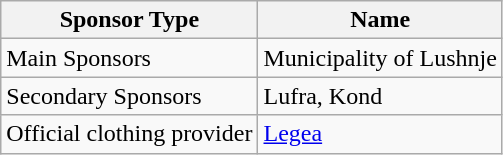<table class="wikitable sortable">
<tr>
<th>Sponsor Type</th>
<th>Name</th>
</tr>
<tr>
<td>Main Sponsors</td>
<td>Municipality of Lushnje</td>
</tr>
<tr>
<td>Secondary Sponsors</td>
<td>Lufra, Kond</td>
</tr>
<tr>
<td>Official clothing provider</td>
<td><a href='#'>Legea</a></td>
</tr>
</table>
